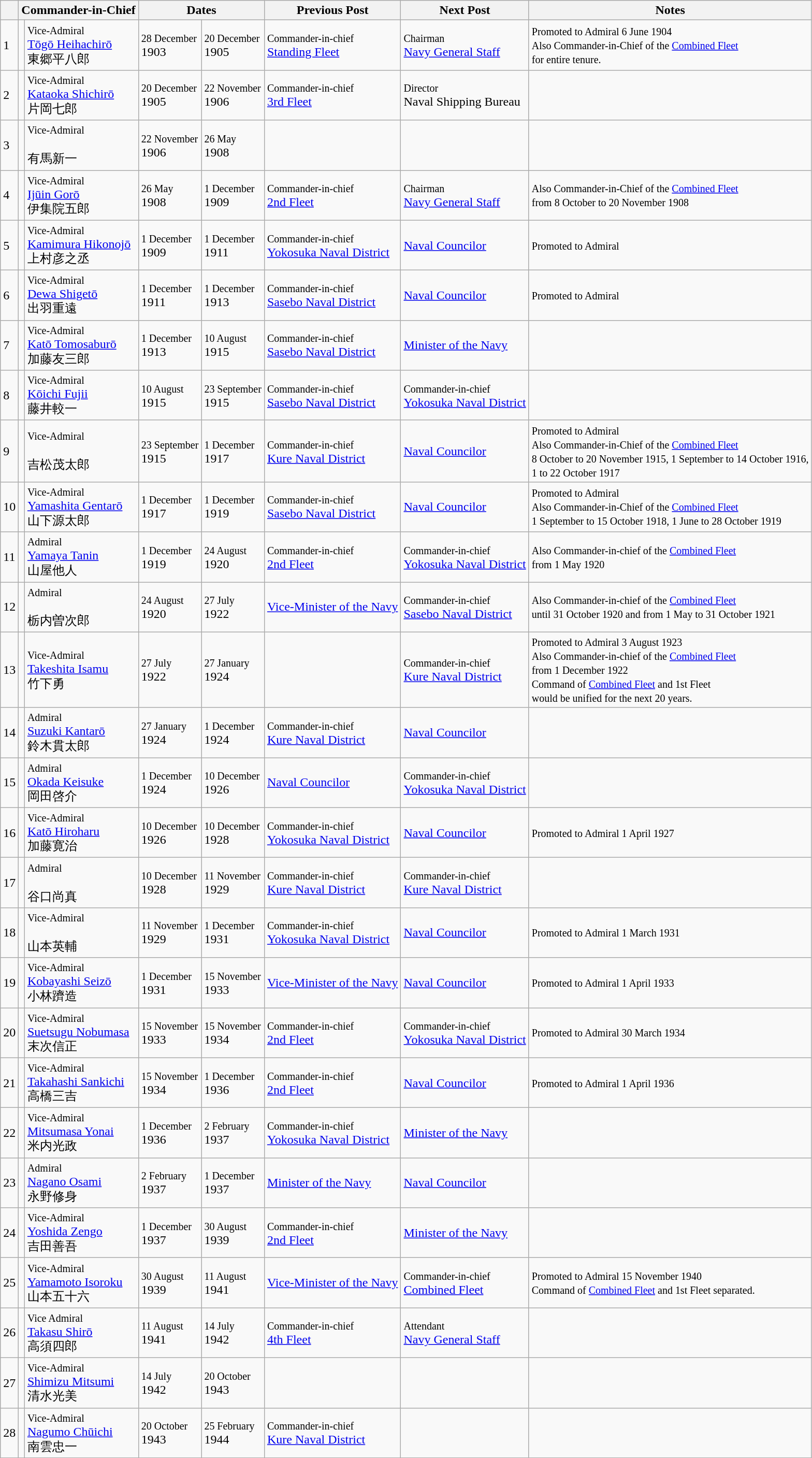<table class=wikitable>
<tr>
<th></th>
<th colspan="2">Commander-in-Chief</th>
<th colspan="2">Dates</th>
<th>Previous Post</th>
<th>Next Post</th>
<th>Notes</th>
</tr>
<tr>
<td>1</td>
<td></td>
<td><small>Vice-Admiral</small><br><a href='#'>Tōgō Heihachirō</a><br>東郷平八郎</td>
<td><small>28 December</small><br>1903</td>
<td><small>20 December</small><br>1905</td>
<td><small>Commander-in-chief</small><br><a href='#'>Standing Fleet</a></td>
<td><small>Chairman</small><br><a href='#'>Navy General Staff</a></td>
<td><small>Promoted to Admiral 6 June 1904<br>Also Commander-in-Chief of the <a href='#'>Combined Fleet</a><br>for entire tenure.</small></td>
</tr>
<tr>
<td>2</td>
<td></td>
<td><small>Vice-Admiral</small><br><a href='#'>Kataoka Shichirō</a><br>片岡七郎</td>
<td><small>20 December</small><br>1905</td>
<td><small>22 November</small><br>1906</td>
<td><small>Commander-in-chief</small><br><a href='#'>3rd Fleet</a></td>
<td><small>Director</small><br>Naval Shipping Bureau</td>
<td></td>
</tr>
<tr>
<td>3</td>
<td></td>
<td><small>Vice-Admiral</small><br><br>有馬新一</td>
<td><small>22 November</small><br>1906</td>
<td><small>26 May</small><br>1908</td>
<td></td>
<td></td>
<td></td>
</tr>
<tr>
<td>4</td>
<td></td>
<td><small>Vice-Admiral</small><br><a href='#'>Ijūin Gorō</a><br>伊集院五郎</td>
<td><small>26 May</small><br>1908</td>
<td><small>1 December</small><br>1909</td>
<td><small>Commander-in-chief</small><br><a href='#'>2nd Fleet</a></td>
<td><small>Chairman</small><br><a href='#'>Navy General Staff</a></td>
<td><small>Also Commander-in-Chief of the <a href='#'>Combined Fleet</a><br>from 8 October to 20 November 1908</small></td>
</tr>
<tr>
<td>5</td>
<td></td>
<td><small>Vice-Admiral</small><br><a href='#'>Kamimura Hikonojō</a><br>上村彦之丞</td>
<td><small>1 December</small><br>1909</td>
<td><small>1 December</small><br>1911</td>
<td><small>Commander-in-chief</small><br><a href='#'>Yokosuka Naval District</a></td>
<td><a href='#'>Naval Councilor</a></td>
<td><small>Promoted to Admiral</small></td>
</tr>
<tr>
<td>6</td>
<td></td>
<td><small>Vice-Admiral</small><br><a href='#'>Dewa Shigetō</a><br>出羽重遠</td>
<td><small>1 December</small><br>1911</td>
<td><small>1 December</small><br>1913</td>
<td><small>Commander-in-chief</small><br><a href='#'>Sasebo Naval District</a></td>
<td><a href='#'>Naval Councilor</a></td>
<td><small>Promoted to Admiral</small></td>
</tr>
<tr>
<td>7</td>
<td></td>
<td><small>Vice-Admiral</small><br><a href='#'>Katō Tomosaburō</a><br>加藤友三郎</td>
<td><small>1 December</small><br>1913</td>
<td><small>10 August</small><br>1915</td>
<td><small>Commander-in-chief</small><br><a href='#'>Sasebo Naval District</a></td>
<td><a href='#'>Minister of the Navy</a></td>
<td></td>
</tr>
<tr>
<td>8</td>
<td></td>
<td><small>Vice-Admiral</small><br><a href='#'>Kōichi Fujii</a><br>藤井較一</td>
<td><small>10 August</small><br>1915</td>
<td><small>23 September</small><br>1915</td>
<td><small>Commander-in-chief</small><br><a href='#'>Sasebo Naval District</a></td>
<td><small>Commander-in-chief</small><br><a href='#'>Yokosuka Naval District</a></td>
<td></td>
</tr>
<tr>
<td>9</td>
<td></td>
<td><small>Vice-Admiral</small><br><br>吉松茂太郎</td>
<td><small>23 September</small><br>1915</td>
<td><small>1 December</small><br>1917</td>
<td><small>Commander-in-chief</small><br><a href='#'>Kure Naval District</a></td>
<td><a href='#'>Naval Councilor</a></td>
<td><small>Promoted to Admiral <br>Also Commander-in-Chief of the <a href='#'>Combined Fleet</a><br>8 October to 20 November 1915, 1 September to 14 October 1916,<br>1 to 22 October 1917</small></td>
</tr>
<tr>
<td>10</td>
<td></td>
<td><small>Vice-Admiral</small><br><a href='#'>Yamashita Gentarō</a><br>山下源太郎</td>
<td><small>1 December</small><br>1917</td>
<td><small>1 December</small><br>1919</td>
<td><small>Commander-in-chief</small><br><a href='#'>Sasebo Naval District</a></td>
<td><a href='#'>Naval Councilor</a></td>
<td><small>Promoted to Admiral <br>Also Commander-in-Chief of the <a href='#'>Combined Fleet</a><br>1 September to 15 October 1918, 1 June to 28 October 1919</small></td>
</tr>
<tr>
<td>11</td>
<td></td>
<td><small>Admiral</small><br><a href='#'>Yamaya Tanin</a><br>山屋他人</td>
<td><small>1 December</small><br>1919</td>
<td><small>24 August</small><br>1920</td>
<td><small>Commander-in-chief</small><br><a href='#'>2nd Fleet</a></td>
<td><small>Commander-in-chief</small><br><a href='#'>Yokosuka Naval District</a></td>
<td><small>Also Commander-in-chief of the <a href='#'>Combined Fleet</a><br>from 1 May 1920</small></td>
</tr>
<tr>
<td>12</td>
<td></td>
<td><small>Admiral</small><br><br>栃内曽次郎</td>
<td><small>24 August</small><br>1920</td>
<td><small>27 July</small><br>1922</td>
<td><a href='#'>Vice-Minister of the Navy</a></td>
<td><small>Commander-in-chief</small><br><a href='#'>Sasebo Naval District</a></td>
<td><small>Also Commander-in-chief of the <a href='#'>Combined Fleet</a><br>until 31 October 1920 and from 1 May to 31 October 1921</small></td>
</tr>
<tr>
<td>13</td>
<td></td>
<td><small>Vice-Admiral</small><br><a href='#'>Takeshita Isamu</a><br>竹下勇</td>
<td><small>27 July</small><br>1922</td>
<td><small>27 January</small><br>1924</td>
<td></td>
<td><small>Commander-in-chief</small><br><a href='#'>Kure Naval District</a></td>
<td><small>Promoted to Admiral 3 August 1923<br>Also Commander-in-chief of the <a href='#'>Combined Fleet</a><br>from 1 December 1922<br>Command of <a href='#'>Combined Fleet</a> and 1st Fleet<br>would be unified for the next 20 years.</small></td>
</tr>
<tr>
<td>14</td>
<td></td>
<td><small>Admiral</small><br><a href='#'>Suzuki Kantarō</a><br>鈴木貫太郎</td>
<td><small>27 January</small><br>1924</td>
<td><small>1 December</small><br>1924</td>
<td><small>Commander-in-chief</small><br><a href='#'>Kure Naval District</a></td>
<td><a href='#'>Naval Councilor</a></td>
<td></td>
</tr>
<tr>
<td>15</td>
<td></td>
<td><small>Admiral</small><br><a href='#'>Okada Keisuke</a><br>岡田啓介</td>
<td><small>1 December</small><br>1924</td>
<td><small>10 December</small><br>1926</td>
<td><a href='#'>Naval Councilor</a></td>
<td><small>Commander-in-chief</small><br><a href='#'>Yokosuka Naval District</a></td>
<td></td>
</tr>
<tr>
<td>16</td>
<td></td>
<td><small>Vice-Admiral</small><br><a href='#'>Katō Hiroharu</a><br>加藤寛治</td>
<td><small>10 December</small><br>1926</td>
<td><small>10 December</small><br>1928</td>
<td><small>Commander-in-chief</small><br><a href='#'>Yokosuka Naval District</a></td>
<td><a href='#'>Naval Councilor</a></td>
<td><small>Promoted to Admiral 1 April 1927</small></td>
</tr>
<tr>
<td>17</td>
<td></td>
<td><small>Admiral</small><br><br>谷口尚真</td>
<td><small>10 December</small><br>1928</td>
<td><small>11 November</small><br>1929</td>
<td><small>Commander-in-chief</small><br><a href='#'>Kure Naval District</a></td>
<td><small>Commander-in-chief</small><br><a href='#'>Kure Naval District</a></td>
<td></td>
</tr>
<tr>
<td>18</td>
<td></td>
<td><small>Vice-Admiral</small><br><br>山本英輔</td>
<td><small>11 November</small><br>1929</td>
<td><small>1 December</small><br>1931</td>
<td><small>Commander-in-chief</small><br><a href='#'>Yokosuka Naval District</a></td>
<td><a href='#'>Naval Councilor</a></td>
<td><small>Promoted to Admiral 1 March 1931</small></td>
</tr>
<tr>
<td>19</td>
<td></td>
<td><small>Vice-Admiral</small><br><a href='#'>Kobayashi Seizō</a><br>小林躋造</td>
<td><small>1 December</small><br>1931</td>
<td><small>15 November</small><br>1933</td>
<td><a href='#'>Vice-Minister of the Navy</a></td>
<td><a href='#'>Naval Councilor</a></td>
<td><small>Promoted to Admiral 1 April 1933</small></td>
</tr>
<tr>
<td>20</td>
<td></td>
<td><small>Vice-Admiral</small><br><a href='#'>Suetsugu Nobumasa</a><br>末次信正</td>
<td><small>15 November</small><br>1933</td>
<td><small>15 November </small><br>1934</td>
<td><small>Commander-in-chief</small><br><a href='#'>2nd Fleet</a></td>
<td><small>Commander-in-chief</small><br><a href='#'>Yokosuka Naval District</a></td>
<td><small>Promoted to Admiral 30 March 1934</small></td>
</tr>
<tr>
<td>21</td>
<td></td>
<td><small>Vice-Admiral</small><br><a href='#'>Takahashi Sankichi</a><br>高橋三吉</td>
<td><small>15 November</small><br>1934</td>
<td><small>1 December</small><br>1936</td>
<td><small>Commander-in-chief</small><br><a href='#'>2nd Fleet</a></td>
<td><a href='#'>Naval Councilor</a></td>
<td><small>Promoted to Admiral 1 April 1936</small></td>
</tr>
<tr>
<td>22</td>
<td></td>
<td><small>Vice-Admiral</small><br><a href='#'>Mitsumasa Yonai</a><br>米内光政</td>
<td><small>1 December</small><br>1936</td>
<td><small>2 February</small><br>1937</td>
<td><small>Commander-in-chief</small><br><a href='#'>Yokosuka Naval District</a></td>
<td><a href='#'>Minister of the Navy</a></td>
<td></td>
</tr>
<tr>
<td>23</td>
<td></td>
<td><small>Admiral</small><br><a href='#'>Nagano Osami</a><br>永野修身</td>
<td><small>2 February</small><br>1937</td>
<td><small>1 December</small><br>1937</td>
<td><a href='#'>Minister of the Navy</a></td>
<td><a href='#'>Naval Councilor</a></td>
<td></td>
</tr>
<tr>
<td>24</td>
<td></td>
<td><small>Vice-Admiral</small><br><a href='#'>Yoshida Zengo</a><br>吉田善吾</td>
<td><small>1 December</small><br>1937</td>
<td><small>30 August</small><br>1939</td>
<td><small>Commander-in-chief</small><br><a href='#'>2nd Fleet</a></td>
<td><a href='#'>Minister of the Navy</a></td>
<td></td>
</tr>
<tr>
<td>25</td>
<td></td>
<td><small>Vice-Admiral</small><br><a href='#'>Yamamoto Isoroku</a><br>山本五十六</td>
<td><small>30 August</small><br>1939</td>
<td><small>11 August</small><br>1941</td>
<td><a href='#'>Vice-Minister of the Navy</a></td>
<td><small>Commander-in-chief</small><br><a href='#'>Combined Fleet</a></td>
<td><small>Promoted to Admiral 15 November 1940<br>Command of <a href='#'>Combined Fleet</a> and 1st Fleet separated.</small></td>
</tr>
<tr>
<td>26</td>
<td></td>
<td><small>Vice Admiral</small><br><a href='#'>Takasu Shirō</a><br>高須四郎</td>
<td><small>11 August<br></small>1941</td>
<td><small>14 July<br></small> 1942</td>
<td><small>Commander-in-chief</small><br><a href='#'>4th Fleet</a></td>
<td><small>Attendant</small><br><a href='#'>Navy General Staff</a></td>
<td></td>
</tr>
<tr>
<td>27</td>
<td></td>
<td><small>Vice-Admiral</small><br><a href='#'>Shimizu Mitsumi</a><br>清水光美</td>
<td><small>14 July<br></small>1942</td>
<td><small>20 October<br></small>1943</td>
<td></td>
<td></td>
<td></td>
</tr>
<tr>
<td>28</td>
<td></td>
<td><small>Vice-Admiral</small><br><a href='#'>Nagumo Chūichi</a><br>南雲忠一</td>
<td><small>20 October<br></small>1943</td>
<td><small>25 February<br></small>1944</td>
<td><small>Commander-in-chief</small><br><a href='#'>Kure Naval District</a></td>
<td></td>
<td></td>
</tr>
</table>
